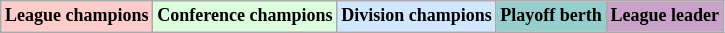<table class="wikitable"  style="text-align:center; font-size:75%;">
<tr>
<td style="background:#fcc;"><strong>League champions</strong></td>
<td style="background:#dfd;"><strong>Conference champions</strong></td>
<td style="background:#d0e7ff;"><strong>Division champions</strong></td>
<td style="background:#96cdcd;"><strong>Playoff berth</strong></td>
<td style="background:#c8a2c8;"><strong>League leader</strong></td>
</tr>
</table>
